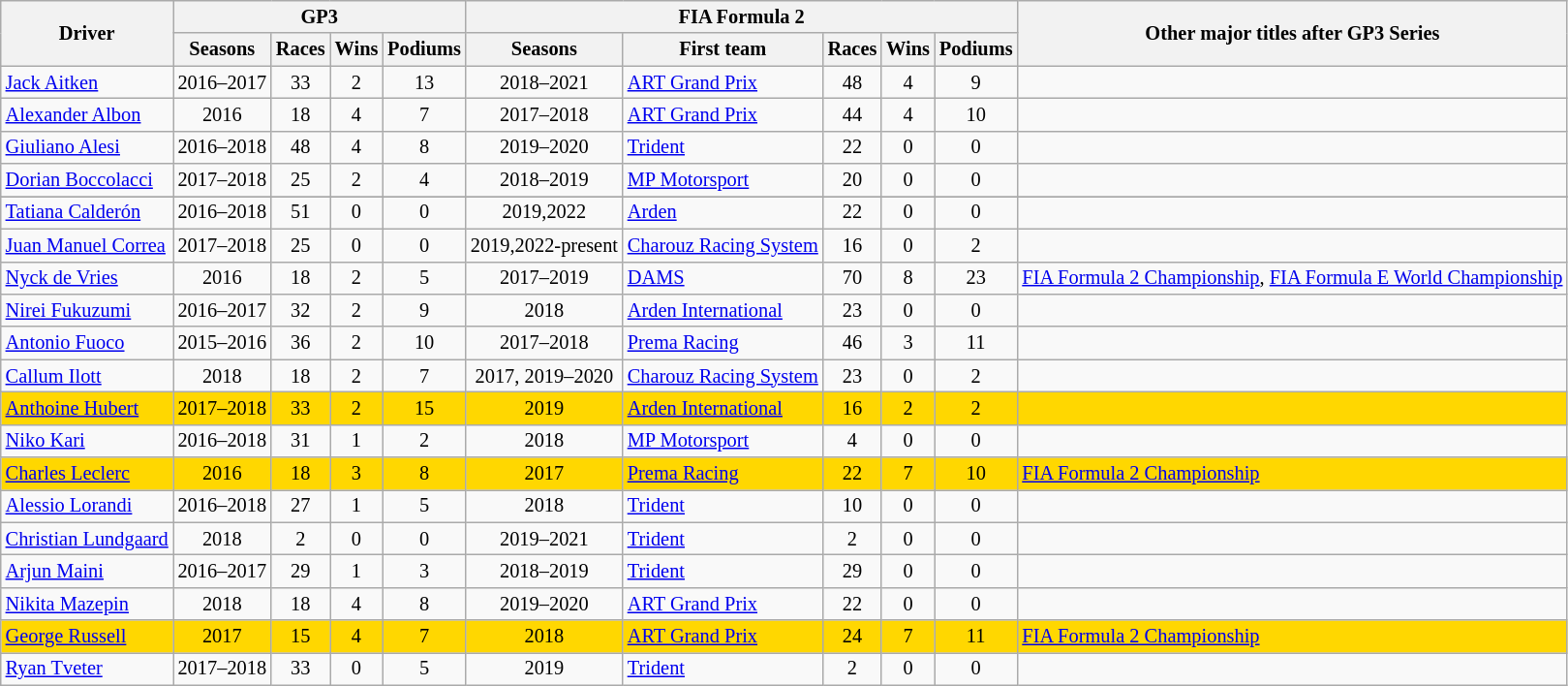<table class="wikitable" style="font-size:85%; text-align:center">
<tr>
<th rowspan=2>Driver</th>
<th colspan=4>GP3</th>
<th colspan=5>FIA Formula 2</th>
<th rowspan=2>Other major titles after GP3 Series</th>
</tr>
<tr>
<th>Seasons</th>
<th>Races</th>
<th>Wins</th>
<th>Podiums</th>
<th>Seasons</th>
<th>First team</th>
<th>Races</th>
<th>Wins</th>
<th>Podiums</th>
</tr>
<tr>
<td align=left> <a href='#'>Jack Aitken</a></td>
<td>2016–2017</td>
<td>33</td>
<td>2</td>
<td>13</td>
<td>2018–2021</td>
<td align=left><a href='#'>ART Grand Prix</a></td>
<td>48</td>
<td>4</td>
<td>9</td>
<td align=left></td>
</tr>
<tr>
<td align=left> <a href='#'>Alexander Albon</a></td>
<td>2016</td>
<td>18</td>
<td>4</td>
<td>7</td>
<td>2017–2018</td>
<td align=left><a href='#'>ART Grand Prix</a></td>
<td>44</td>
<td>4</td>
<td>10</td>
<td></td>
</tr>
<tr>
<td align=left> <a href='#'>Giuliano Alesi</a></td>
<td>2016–2018</td>
<td>48</td>
<td>4</td>
<td>8</td>
<td>2019–2020</td>
<td align=left><a href='#'>Trident</a></td>
<td>22</td>
<td>0</td>
<td>0</td>
<td></td>
</tr>
<tr>
<td align=left> <a href='#'>Dorian Boccolacci</a></td>
<td>2017–2018</td>
<td>25</td>
<td>2</td>
<td>4</td>
<td>2018–2019</td>
<td align=left><a href='#'>MP Motorsport</a></td>
<td>20</td>
<td>0</td>
<td>0</td>
<td></td>
</tr>
<tr>
</tr>
<tr>
<td align=left> <a href='#'>Tatiana Calderón</a></td>
<td>2016–2018</td>
<td>51</td>
<td>0</td>
<td>0</td>
<td>2019,2022</td>
<td align=left><a href='#'>Arden</a></td>
<td>22</td>
<td>0</td>
<td>0</td>
<td></td>
</tr>
<tr>
<td align=left> <a href='#'>Juan Manuel Correa</a></td>
<td>2017–2018</td>
<td>25</td>
<td>0</td>
<td>0</td>
<td>2019,2022-present</td>
<td align=left><a href='#'>Charouz Racing System</a></td>
<td>16</td>
<td>0</td>
<td>2</td>
<td></td>
</tr>
<tr>
<td align=left> <a href='#'>Nyck de Vries</a></td>
<td>2016</td>
<td>18</td>
<td>2</td>
<td>5</td>
<td>2017–2019</td>
<td align=left><a href='#'>DAMS</a></td>
<td>70</td>
<td>8</td>
<td>23</td>
<td align=left><a href='#'>FIA Formula 2 Championship</a>, <a href='#'>FIA Formula E World Championship</a></td>
</tr>
<tr>
<td align=left> <a href='#'>Nirei Fukuzumi</a></td>
<td>2016–2017</td>
<td>32</td>
<td>2</td>
<td>9</td>
<td>2018</td>
<td align=left><a href='#'>Arden International</a></td>
<td>23</td>
<td>0</td>
<td>0</td>
<td></td>
</tr>
<tr>
<td align=left> <a href='#'>Antonio Fuoco</a></td>
<td>2015–2016</td>
<td>36</td>
<td>2</td>
<td>10</td>
<td>2017–2018</td>
<td align=left><a href='#'>Prema Racing</a></td>
<td>46</td>
<td>3</td>
<td>11</td>
<td></td>
</tr>
<tr>
<td align=left> <a href='#'>Callum Ilott</a></td>
<td>2018</td>
<td>18</td>
<td>2</td>
<td>7</td>
<td>2017, 2019–2020</td>
<td align=left><a href='#'>Charouz Racing System</a></td>
<td>23</td>
<td>0</td>
<td>2</td>
<td></td>
</tr>
<tr style="background:gold;">
<td align=left> <a href='#'>Anthoine Hubert</a></td>
<td>2017–2018</td>
<td>33</td>
<td>2</td>
<td>15</td>
<td>2019</td>
<td align=left><a href='#'>Arden International</a></td>
<td>16</td>
<td>2</td>
<td>2</td>
<td></td>
</tr>
<tr>
<td align=left> <a href='#'>Niko Kari</a></td>
<td>2016–2018</td>
<td>31</td>
<td>1</td>
<td>2</td>
<td>2018</td>
<td align=left><a href='#'>MP Motorsport</a></td>
<td>4</td>
<td>0</td>
<td>0</td>
<td></td>
</tr>
<tr style="background:gold;">
<td align=left> <a href='#'>Charles Leclerc</a></td>
<td>2016</td>
<td>18</td>
<td>3</td>
<td>8</td>
<td>2017</td>
<td align=left><a href='#'>Prema Racing</a></td>
<td>22</td>
<td>7</td>
<td>10</td>
<td align=left><a href='#'>FIA Formula 2 Championship</a></td>
</tr>
<tr>
<td align=left> <a href='#'>Alessio Lorandi</a></td>
<td>2016–2018</td>
<td>27</td>
<td>1</td>
<td>5</td>
<td>2018</td>
<td align=left><a href='#'>Trident</a></td>
<td>10</td>
<td>0</td>
<td>0</td>
<td></td>
</tr>
<tr>
<td align=left> <a href='#'>Christian Lundgaard</a></td>
<td>2018</td>
<td>2</td>
<td>0</td>
<td>0</td>
<td>2019–2021</td>
<td align=left><a href='#'>Trident</a></td>
<td>2</td>
<td>0</td>
<td>0</td>
<td></td>
</tr>
<tr>
<td align=left> <a href='#'>Arjun Maini</a></td>
<td>2016–2017</td>
<td>29</td>
<td>1</td>
<td>3</td>
<td>2018–2019</td>
<td align=left><a href='#'>Trident</a></td>
<td>29</td>
<td>0</td>
<td>0</td>
<td></td>
</tr>
<tr>
<td align=left> <a href='#'>Nikita Mazepin</a></td>
<td>2018</td>
<td>18</td>
<td>4</td>
<td>8</td>
<td>2019–2020</td>
<td align=left><a href='#'>ART Grand Prix</a></td>
<td>22</td>
<td>0</td>
<td>0</td>
<td></td>
</tr>
<tr style="background:gold;">
<td align=left> <a href='#'>George Russell</a></td>
<td>2017</td>
<td>15</td>
<td>4</td>
<td>7</td>
<td>2018</td>
<td align=left><a href='#'>ART Grand Prix</a></td>
<td>24</td>
<td>7</td>
<td>11</td>
<td align=left><a href='#'>FIA Formula 2 Championship</a></td>
</tr>
<tr>
<td align=left> <a href='#'>Ryan Tveter</a></td>
<td>2017–2018</td>
<td>33</td>
<td>0</td>
<td>5</td>
<td>2019</td>
<td align=left><a href='#'>Trident</a></td>
<td>2</td>
<td>0</td>
<td>0</td>
<td></td>
</tr>
</table>
